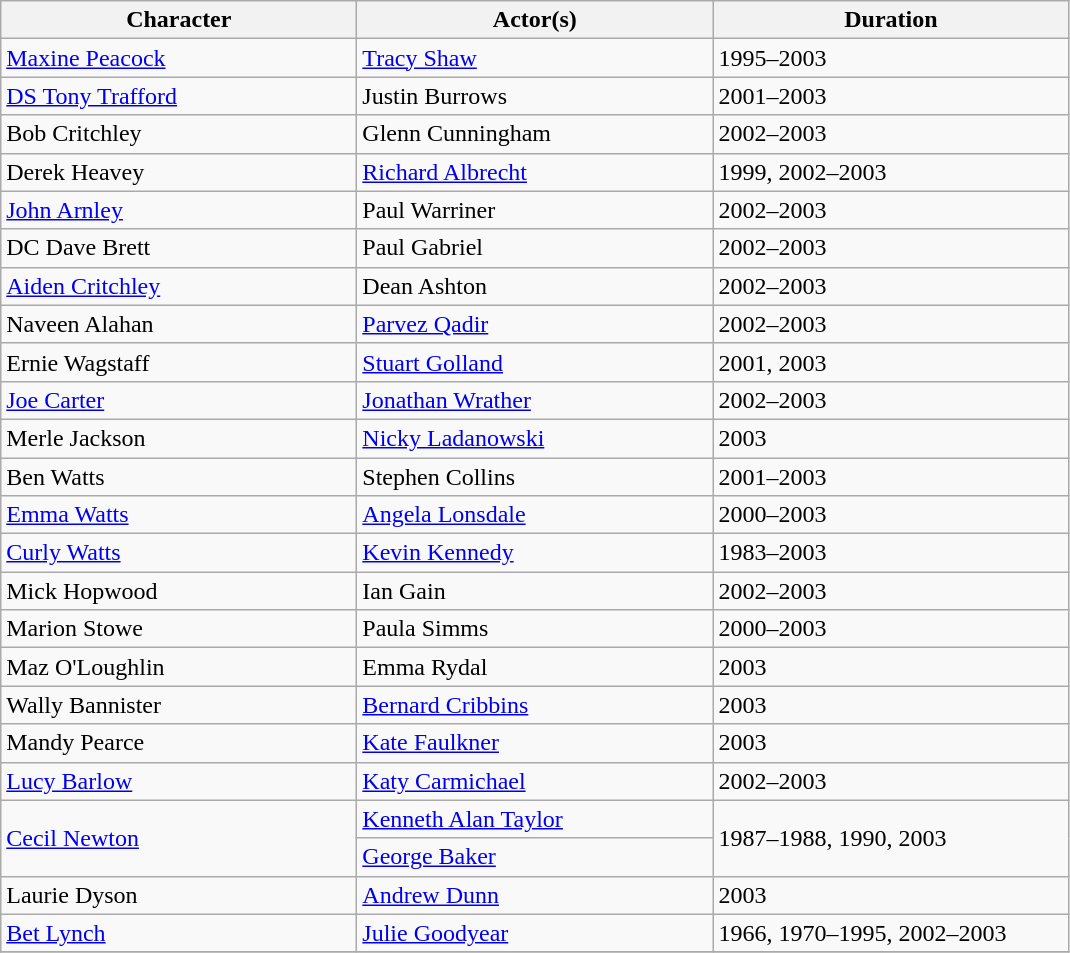<table class="wikitable">
<tr>
<th scope="col" style="width:230px;">Character</th>
<th scope="col" style="width:230px;">Actor(s)</th>
<th scope="col" style="width:230px;">Duration</th>
</tr>
<tr>
<td><a href='#'>Maxine Peacock</a></td>
<td><a href='#'>Tracy Shaw</a></td>
<td>1995–2003</td>
</tr>
<tr>
<td><a href='#'>DS Tony Trafford</a></td>
<td>Justin Burrows</td>
<td>2001–2003</td>
</tr>
<tr>
<td>Bob Critchley</td>
<td>Glenn Cunningham</td>
<td>2002–2003</td>
</tr>
<tr>
<td>Derek Heavey</td>
<td><a href='#'>Richard Albrecht</a></td>
<td>1999, 2002–2003</td>
</tr>
<tr>
<td><a href='#'>John Arnley</a></td>
<td>Paul Warriner</td>
<td>2002–2003</td>
</tr>
<tr>
<td>DC Dave Brett</td>
<td>Paul Gabriel</td>
<td>2002–2003</td>
</tr>
<tr>
<td><a href='#'>Aiden Critchley</a></td>
<td>Dean Ashton</td>
<td>2002–2003</td>
</tr>
<tr>
<td>Naveen Alahan</td>
<td><a href='#'>Parvez Qadir</a></td>
<td>2002–2003</td>
</tr>
<tr>
<td>Ernie Wagstaff</td>
<td><a href='#'>Stuart Golland</a></td>
<td>2001, 2003</td>
</tr>
<tr>
<td><a href='#'>Joe Carter</a></td>
<td><a href='#'>Jonathan Wrather</a></td>
<td>2002–2003</td>
</tr>
<tr>
<td>Merle Jackson</td>
<td><a href='#'>Nicky Ladanowski</a></td>
<td>2003</td>
</tr>
<tr>
<td>Ben Watts</td>
<td>Stephen Collins</td>
<td>2001–2003</td>
</tr>
<tr>
<td><a href='#'>Emma Watts</a></td>
<td><a href='#'>Angela Lonsdale</a></td>
<td>2000–2003</td>
</tr>
<tr>
<td><a href='#'>Curly Watts</a></td>
<td><a href='#'>Kevin Kennedy</a></td>
<td>1983–2003</td>
</tr>
<tr>
<td>Mick Hopwood</td>
<td>Ian Gain</td>
<td>2002–2003</td>
</tr>
<tr>
<td>Marion Stowe</td>
<td>Paula Simms</td>
<td>2000–2003</td>
</tr>
<tr>
<td>Maz O'Loughlin</td>
<td>Emma Rydal</td>
<td>2003</td>
</tr>
<tr>
<td>Wally Bannister</td>
<td><a href='#'>Bernard Cribbins</a></td>
<td>2003</td>
</tr>
<tr>
<td>Mandy Pearce</td>
<td><a href='#'>Kate Faulkner</a></td>
<td>2003</td>
</tr>
<tr>
<td><a href='#'>Lucy Barlow</a></td>
<td><a href='#'>Katy Carmichael</a></td>
<td>2002–2003</td>
</tr>
<tr>
<td rowspan="2"><a href='#'>Cecil Newton</a></td>
<td><a href='#'>Kenneth Alan Taylor</a></td>
<td rowspan="2">1987–1988, 1990, 2003</td>
</tr>
<tr>
<td><a href='#'>George Baker</a></td>
</tr>
<tr>
<td>Laurie Dyson</td>
<td><a href='#'>Andrew Dunn</a></td>
<td>2003</td>
</tr>
<tr>
<td><a href='#'>Bet Lynch</a></td>
<td><a href='#'>Julie Goodyear</a></td>
<td>1966, 1970–1995, 2002–2003</td>
</tr>
<tr>
</tr>
</table>
